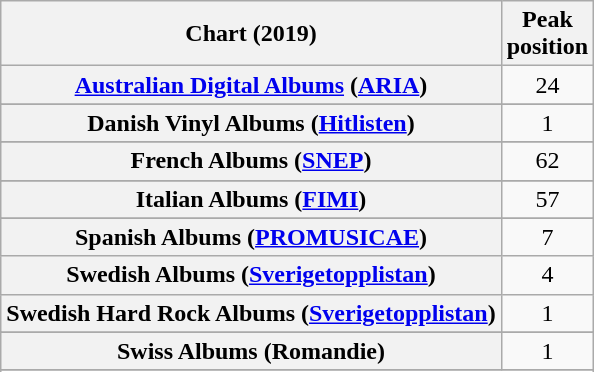<table class="wikitable sortable plainrowheaders" style="text-align:center">
<tr>
<th scope="col">Chart (2019)</th>
<th scope="col">Peak<br>position</th>
</tr>
<tr>
<th scope="row"><a href='#'>Australian Digital Albums</a> (<a href='#'>ARIA</a>)</th>
<td>24</td>
</tr>
<tr>
</tr>
<tr>
</tr>
<tr>
</tr>
<tr>
</tr>
<tr>
</tr>
<tr>
<th scope="row">Danish Vinyl Albums (<a href='#'>Hitlisten</a>)</th>
<td>1</td>
</tr>
<tr>
</tr>
<tr>
</tr>
<tr>
<th scope="row">French Albums (<a href='#'>SNEP</a>)</th>
<td>62</td>
</tr>
<tr>
</tr>
<tr>
</tr>
<tr>
<th scope="row">Italian Albums (<a href='#'>FIMI</a>)</th>
<td>57</td>
</tr>
<tr>
</tr>
<tr>
</tr>
<tr>
</tr>
<tr>
</tr>
<tr>
<th scope="row">Spanish Albums (<a href='#'>PROMUSICAE</a>)</th>
<td>7</td>
</tr>
<tr>
<th scope="row">Swedish Albums (<a href='#'>Sverigetopplistan</a>)</th>
<td>4</td>
</tr>
<tr>
<th scope="row">Swedish Hard Rock Albums (<a href='#'>Sverigetopplistan</a>)</th>
<td>1</td>
</tr>
<tr>
</tr>
<tr>
<th scope="row">Swiss Albums (Romandie)</th>
<td>1</td>
</tr>
<tr>
</tr>
<tr>
</tr>
<tr>
</tr>
</table>
